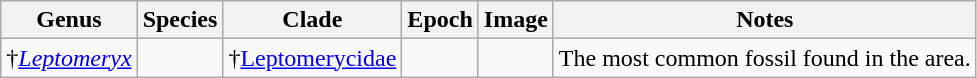<table class="wikitable sortable">
<tr>
<th>Genus</th>
<th>Species</th>
<th>Clade</th>
<th>Epoch</th>
<th>Image</th>
<th>Notes</th>
</tr>
<tr>
<td>†<em><a href='#'>Leptomeryx</a></em></td>
<td></td>
<td>†<a href='#'>Leptomerycidae</a></td>
<td></td>
<td></td>
<td>The most common fossil found in the area.</td>
</tr>
</table>
